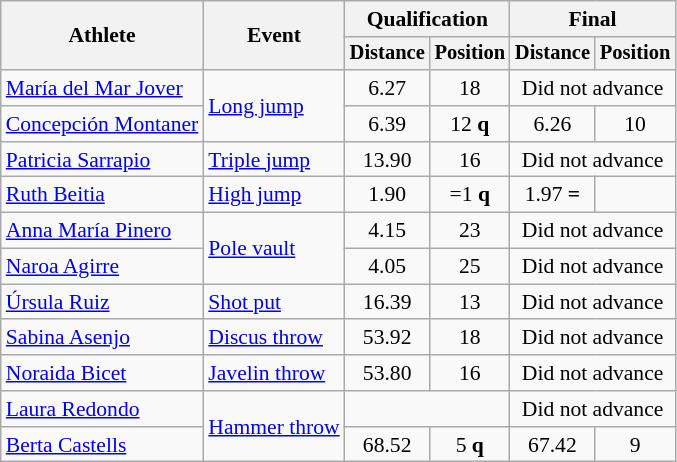<table class=wikitable style="font-size:90%">
<tr>
<th rowspan="2">Athlete</th>
<th rowspan="2">Event</th>
<th colspan="2">Qualification</th>
<th colspan="2">Final</th>
</tr>
<tr style="font-size:95%">
<th>Distance</th>
<th>Position</th>
<th>Distance</th>
<th>Position</th>
</tr>
<tr align=center>
<td align=left><a href='#'>María del Mar Jover</a></td>
<td align=left rowspan=2><a href='#'>Long jump</a></td>
<td>6.27</td>
<td>18</td>
<td colspan=2>Did not advance</td>
</tr>
<tr align=center>
<td align=left><a href='#'>Concepción Montaner</a></td>
<td>6.39</td>
<td>12 <strong>q</strong></td>
<td>6.26</td>
<td>10</td>
</tr>
<tr align=center>
<td align=left><a href='#'>Patricia Sarrapio</a></td>
<td align=left><a href='#'>Triple jump</a></td>
<td>13.90 <strong></strong></td>
<td>16</td>
<td colspan=2>Did not advance</td>
</tr>
<tr align=center>
<td align=left><a href='#'>Ruth Beitia</a></td>
<td align=left><a href='#'>High jump</a></td>
<td>1.90</td>
<td>=1 <strong>q</strong></td>
<td>1.97 <strong>=</strong></td>
<td></td>
</tr>
<tr align=center>
<td align=left><a href='#'>Anna María Pinero</a></td>
<td align=left rowspan=2><a href='#'>Pole vault</a></td>
<td>4.15</td>
<td>23</td>
<td colspan=2>Did not advance</td>
</tr>
<tr align=center>
<td align=left><a href='#'>Naroa Agirre</a></td>
<td>4.05</td>
<td>25</td>
<td colspan=2>Did not advance</td>
</tr>
<tr align=center>
<td align=left><a href='#'>Úrsula Ruiz</a></td>
<td align=left><a href='#'>Shot put</a></td>
<td>16.39</td>
<td>13</td>
<td colspan=2>Did not advance</td>
</tr>
<tr align=center>
<td align=left><a href='#'>Sabina Asenjo</a></td>
<td align=left><a href='#'>Discus throw</a></td>
<td>53.92</td>
<td>18</td>
<td colspan=2>Did not advance</td>
</tr>
<tr align=center>
<td align=left><a href='#'>Noraida Bicet</a></td>
<td align=left><a href='#'>Javelin throw</a></td>
<td>53.80</td>
<td>16</td>
<td colspan=2>Did not advance</td>
</tr>
<tr align=center>
<td align=left><a href='#'>Laura Redondo</a></td>
<td align=left rowspan=2><a href='#'>Hammer throw</a></td>
<td colspan=2></td>
<td colspan=2>Did not advance</td>
</tr>
<tr align=center>
<td align=left><a href='#'>Berta Castells</a></td>
<td>68.52 <strong></strong></td>
<td>5 <strong>q</strong></td>
<td>67.42</td>
<td>9</td>
</tr>
</table>
